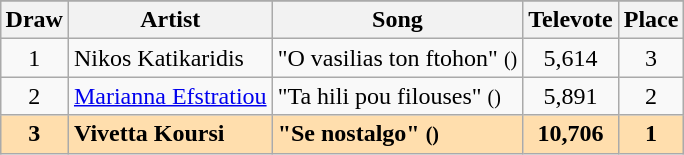<table class="sortable wikitable" style="margin: 1em auto 1em auto; text-align:center">
<tr>
</tr>
<tr>
<th>Draw</th>
<th>Artist</th>
<th>Song</th>
<th>Televote</th>
<th>Place</th>
</tr>
<tr>
<td>1</td>
<td align="left">Nikos Katikaridis</td>
<td align="left">"O vasilias ton ftohon" <small>()</small></td>
<td>5,614</td>
<td>3</td>
</tr>
<tr>
<td>2</td>
<td align="left"><a href='#'>Marianna Efstratiou</a></td>
<td align="left">"Ta hili pou filouses" <small>()</small></td>
<td>5,891</td>
<td>2</td>
</tr>
<tr style="font-weight:bold;background:navajowhite;">
<td>3</td>
<td align="left">Vivetta Koursi</td>
<td align="left">"Se nostalgo" <small>()</small></td>
<td>10,706</td>
<td>1</td>
</tr>
</table>
